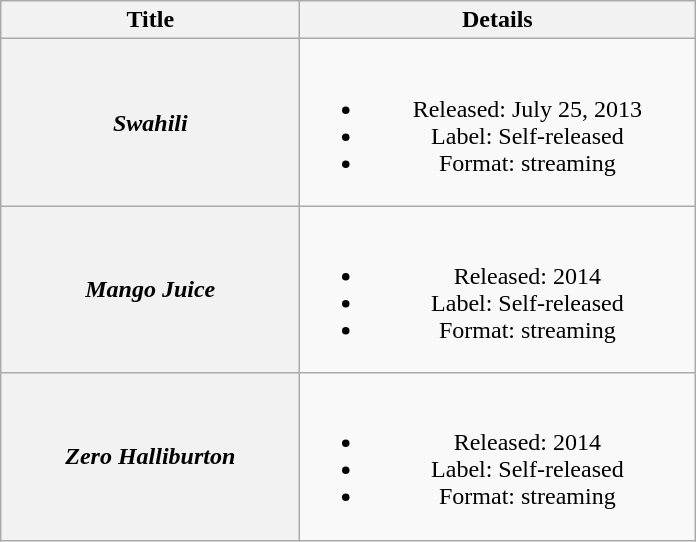<table class="wikitable plainrowheaders" style="text-align:center;" border="1">
<tr>
<th scope="col" style="width:12em;">Title</th>
<th scope="col" style="width:16em;">Details</th>
</tr>
<tr>
<th scope="row"><em>Swahili</em></th>
<td><br><ul><li>Released: July 25, 2013</li><li>Label: Self-released</li><li>Format: streaming</li></ul></td>
</tr>
<tr>
<th scope="row"><em>Mango Juice</em></th>
<td><br><ul><li>Released: 2014</li><li>Label: Self-released</li><li>Format: streaming</li></ul></td>
</tr>
<tr>
<th scope="row"><em>Zero Halliburton</em></th>
<td><br><ul><li>Released: 2014</li><li>Label: Self-released</li><li>Format: streaming</li></ul></td>
</tr>
</table>
